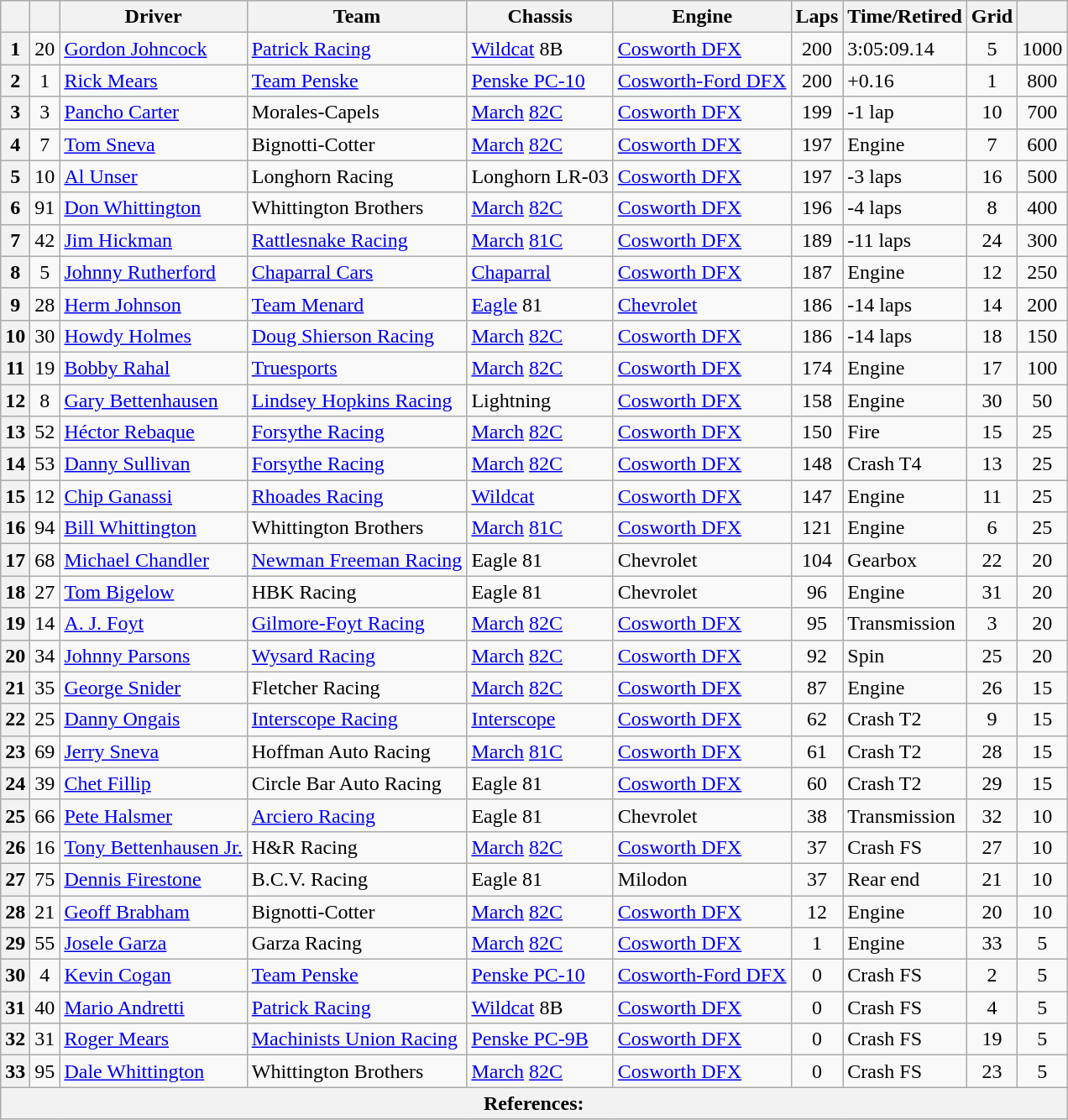<table class="wikitable">
<tr>
<th></th>
<th></th>
<th>Driver</th>
<th>Team</th>
<th>Chassis</th>
<th>Engine</th>
<th>Laps</th>
<th>Time/Retired</th>
<th>Grid</th>
<th></th>
</tr>
<tr>
<th>1</th>
<td align="center">20</td>
<td> <a href='#'>Gordon Johncock</a> <strong></strong></td>
<td><a href='#'>Patrick Racing</a></td>
<td><a href='#'>Wildcat</a> 8B</td>
<td><a href='#'>Cosworth DFX</a></td>
<td align="center">200</td>
<td>3:05:09.14</td>
<td align="center">5</td>
<td align="center">1000</td>
</tr>
<tr>
<th>2</th>
<td align="center">1</td>
<td> <a href='#'>Rick Mears</a> <strong></strong></td>
<td><a href='#'>Team Penske</a></td>
<td><a href='#'>Penske PC-10</a></td>
<td><a href='#'>Cosworth-Ford DFX</a></td>
<td align="center">200</td>
<td>+0.16</td>
<td align="center">1</td>
<td align="center">800</td>
</tr>
<tr>
<th>3</th>
<td align="center">3</td>
<td> <a href='#'>Pancho Carter</a></td>
<td>Morales-Capels</td>
<td><a href='#'>March</a> <a href='#'>82C</a></td>
<td><a href='#'>Cosworth DFX</a></td>
<td align="center">199</td>
<td>-1 lap</td>
<td align="center">10</td>
<td align="center">700</td>
</tr>
<tr>
<th>4</th>
<td align="center">7</td>
<td> <a href='#'>Tom Sneva</a></td>
<td>Bignotti-Cotter</td>
<td><a href='#'>March</a> <a href='#'>82C</a></td>
<td><a href='#'>Cosworth DFX</a></td>
<td align="center">197</td>
<td>Engine</td>
<td align="center">7</td>
<td align="center">600</td>
</tr>
<tr>
<th>5</th>
<td align="center">10</td>
<td> <a href='#'>Al Unser</a> <strong></strong></td>
<td>Longhorn Racing</td>
<td style="white-space: nowrap;">Longhorn LR-03</td>
<td><a href='#'>Cosworth DFX</a></td>
<td align="center">197</td>
<td>-3 laps</td>
<td align="center">16</td>
<td align="center">500</td>
</tr>
<tr>
<th>6</th>
<td align="center">91</td>
<td> <a href='#'>Don Whittington</a></td>
<td style="white-space: nowrap;">Whittington Brothers</td>
<td><a href='#'>March</a> <a href='#'>82C</a></td>
<td><a href='#'>Cosworth DFX</a></td>
<td align="center">196</td>
<td>-4 laps</td>
<td align="center">8</td>
<td align="center">400</td>
</tr>
<tr>
<th>7</th>
<td align="center">42</td>
<td> <a href='#'>Jim Hickman</a> <strong></strong></td>
<td><a href='#'>Rattlesnake Racing</a></td>
<td><a href='#'>March</a> <a href='#'>81C</a></td>
<td><a href='#'>Cosworth DFX</a></td>
<td align="center">189</td>
<td>-11 laps</td>
<td align="center">24</td>
<td align="center">300</td>
</tr>
<tr>
<th>8</th>
<td align="center">5</td>
<td style="white-space: nowrap;"> <a href='#'>Johnny Rutherford</a> <strong></strong></td>
<td><a href='#'>Chaparral Cars</a></td>
<td><a href='#'>Chaparral</a></td>
<td><a href='#'>Cosworth DFX</a></td>
<td align="center">187</td>
<td>Engine</td>
<td align="center">12</td>
<td align="center">250</td>
</tr>
<tr>
<th>9</th>
<td align="center">28</td>
<td> <a href='#'>Herm Johnson</a> <strong></strong></td>
<td><a href='#'>Team Menard</a></td>
<td><a href='#'>Eagle</a> 81</td>
<td><a href='#'>Chevrolet</a></td>
<td align="center">186</td>
<td>-14 laps</td>
<td align="center">14</td>
<td align="center">200</td>
</tr>
<tr>
<th>10</th>
<td align="center">30</td>
<td> <a href='#'>Howdy Holmes</a></td>
<td><a href='#'>Doug Shierson Racing</a></td>
<td><a href='#'>March</a> <a href='#'>82C</a></td>
<td><a href='#'>Cosworth DFX</a></td>
<td align="center">186</td>
<td>-14 laps</td>
<td align="center">18</td>
<td align="center">150</td>
</tr>
<tr>
<th>11</th>
<td align="center">19</td>
<td> <a href='#'>Bobby Rahal</a> <strong></strong></td>
<td><a href='#'>Truesports</a></td>
<td><a href='#'>March</a> <a href='#'>82C</a></td>
<td><a href='#'>Cosworth DFX</a></td>
<td align="center">174</td>
<td>Engine</td>
<td align="center">17</td>
<td align="center">100</td>
</tr>
<tr>
<th>12</th>
<td align="center">8</td>
<td> <a href='#'>Gary Bettenhausen</a></td>
<td><a href='#'>Lindsey Hopkins Racing</a></td>
<td>Lightning</td>
<td><a href='#'>Cosworth DFX</a></td>
<td align="center">158</td>
<td>Engine</td>
<td align="center">30</td>
<td align="center">50</td>
</tr>
<tr>
<th>13</th>
<td align="center">52</td>
<td> <a href='#'>Héctor Rebaque</a> <strong></strong></td>
<td><a href='#'>Forsythe Racing</a></td>
<td><a href='#'>March</a> <a href='#'>82C</a></td>
<td><a href='#'>Cosworth DFX</a></td>
<td align="center">150</td>
<td>Fire</td>
<td align="center">15</td>
<td align="center">25</td>
</tr>
<tr>
<th>14</th>
<td align="center">53</td>
<td> <a href='#'>Danny Sullivan</a> <strong></strong></td>
<td style="white-space: nowrap;"><a href='#'>Forsythe Racing</a></td>
<td><a href='#'>March</a> <a href='#'>82C</a></td>
<td><a href='#'>Cosworth DFX</a></td>
<td align="center">148</td>
<td>Crash T4</td>
<td align="center">13</td>
<td align="center">25</td>
</tr>
<tr>
<th>15</th>
<td align="center">12</td>
<td> <a href='#'>Chip Ganassi</a> <strong></strong></td>
<td><a href='#'>Rhoades Racing</a></td>
<td><a href='#'>Wildcat</a></td>
<td><a href='#'>Cosworth DFX</a></td>
<td align="center">147</td>
<td>Engine</td>
<td align="center">11</td>
<td align="center">25</td>
</tr>
<tr>
<th>16</th>
<td align="center">94</td>
<td> <a href='#'>Bill Whittington</a></td>
<td>Whittington Brothers</td>
<td><a href='#'>March</a> <a href='#'>81C</a></td>
<td><a href='#'>Cosworth DFX</a></td>
<td align="center">121</td>
<td>Engine</td>
<td align="center">6</td>
<td align="center">25</td>
</tr>
<tr>
<th>17</th>
<td align="center">68</td>
<td> <a href='#'>Michael Chandler</a></td>
<td style="white-space: nowrap;"><a href='#'>Newman Freeman Racing</a></td>
<td>Eagle 81</td>
<td>Chevrolet</td>
<td align="center">104</td>
<td>Gearbox</td>
<td align="center">22</td>
<td align="center">20</td>
</tr>
<tr>
<th>18</th>
<td align="center">27</td>
<td> <a href='#'>Tom Bigelow</a></td>
<td>HBK Racing</td>
<td>Eagle 81</td>
<td>Chevrolet</td>
<td align="center">96</td>
<td>Engine</td>
<td align="center">31</td>
<td align="center">20</td>
</tr>
<tr>
<th>19</th>
<td align="center">14</td>
<td> <a href='#'>A. J. Foyt</a> <strong></strong></td>
<td><a href='#'>Gilmore-Foyt Racing</a></td>
<td><a href='#'>March</a> <a href='#'>82C</a></td>
<td><a href='#'>Cosworth DFX</a></td>
<td align="center">95</td>
<td>Transmission</td>
<td align="center">3</td>
<td align="center">20</td>
</tr>
<tr>
<th>20</th>
<td align="center">34</td>
<td> <a href='#'>Johnny Parsons</a></td>
<td><a href='#'>Wysard Racing</a></td>
<td><a href='#'>March</a> <a href='#'>82C</a></td>
<td><a href='#'>Cosworth DFX</a></td>
<td align="center">92</td>
<td>Spin</td>
<td align="center">25</td>
<td align="center">20</td>
</tr>
<tr>
<th>21</th>
<td align="center">35</td>
<td> <a href='#'>George Snider</a></td>
<td>Fletcher Racing</td>
<td><a href='#'>March</a> <a href='#'>82C</a></td>
<td><a href='#'>Cosworth DFX</a></td>
<td align="center">87</td>
<td>Engine</td>
<td align="center">26</td>
<td align="center">15</td>
</tr>
<tr>
<th>22</th>
<td align="center">25</td>
<td> <a href='#'>Danny Ongais</a></td>
<td><a href='#'>Interscope Racing</a></td>
<td><a href='#'>Interscope</a></td>
<td><a href='#'>Cosworth DFX</a></td>
<td align="center">62</td>
<td>Crash T2</td>
<td align="center">9</td>
<td align="center">15</td>
</tr>
<tr>
<th>23</th>
<td align="center">69</td>
<td> <a href='#'>Jerry Sneva</a></td>
<td>Hoffman Auto Racing</td>
<td><a href='#'>March</a> <a href='#'>81C</a></td>
<td><a href='#'>Cosworth DFX</a></td>
<td align="center">61</td>
<td>Crash T2</td>
<td align="center">28</td>
<td align="center">15</td>
</tr>
<tr>
<th>24</th>
<td align="center">39</td>
<td> <a href='#'>Chet Fillip</a> <strong></strong></td>
<td style="white-space: nowrap;">Circle Bar Auto Racing</td>
<td>Eagle 81</td>
<td><a href='#'>Cosworth DFX</a></td>
<td align="center">60</td>
<td>Crash T2</td>
<td align="center">29</td>
<td align="center">15</td>
</tr>
<tr>
<th>25</th>
<td align="center">66</td>
<td> <a href='#'>Pete Halsmer</a></td>
<td><a href='#'>Arciero Racing</a></td>
<td>Eagle 81</td>
<td>Chevrolet</td>
<td align="center">38</td>
<td>Transmission</td>
<td align="center">32</td>
<td align="center">10</td>
</tr>
<tr>
<th>26</th>
<td align="center">16</td>
<td> <a href='#'>Tony Bettenhausen Jr.</a></td>
<td>H&R Racing</td>
<td><a href='#'>March</a> <a href='#'>82C</a></td>
<td><a href='#'>Cosworth DFX</a></td>
<td align="center">37</td>
<td>Crash FS</td>
<td align="center">27</td>
<td align="center">10</td>
</tr>
<tr>
<th>27</th>
<td align="center">75</td>
<td> <a href='#'>Dennis Firestone</a></td>
<td>B.C.V. Racing</td>
<td>Eagle 81</td>
<td>Milodon</td>
<td align="center">37</td>
<td>Rear end</td>
<td align="center">21</td>
<td align="center">10</td>
</tr>
<tr>
<th>28</th>
<td align="center">21</td>
<td> <a href='#'>Geoff Brabham</a></td>
<td>Bignotti-Cotter</td>
<td><a href='#'>March</a> <a href='#'>82C</a></td>
<td><a href='#'>Cosworth DFX</a></td>
<td align="center">12</td>
<td>Engine</td>
<td align="center">20</td>
<td align="center">10</td>
</tr>
<tr>
<th>29</th>
<td align="center">55</td>
<td> <a href='#'>Josele Garza</a></td>
<td>Garza Racing</td>
<td><a href='#'>March</a> <a href='#'>82C</a></td>
<td><a href='#'>Cosworth DFX</a></td>
<td align="center">1</td>
<td>Engine</td>
<td align="center">33</td>
<td align="center">5</td>
</tr>
<tr>
<th>30</th>
<td align="center">4</td>
<td> <a href='#'>Kevin Cogan</a></td>
<td><a href='#'>Team Penske</a></td>
<td><a href='#'>Penske PC-10</a></td>
<td><a href='#'>Cosworth-Ford DFX</a></td>
<td align="center">0</td>
<td>Crash FS</td>
<td align="center">2</td>
<td align="center">5</td>
</tr>
<tr>
<th>31</th>
<td align="center">40</td>
<td> <a href='#'>Mario Andretti</a> <strong></strong></td>
<td><a href='#'>Patrick Racing</a></td>
<td><a href='#'>Wildcat</a> 8B</td>
<td><a href='#'>Cosworth DFX</a></td>
<td align="center">0</td>
<td>Crash FS</td>
<td align="center">4</td>
<td align="center">5</td>
</tr>
<tr>
<th>32</th>
<td align="center">31</td>
<td> <a href='#'>Roger Mears</a> <strong></strong></td>
<td><a href='#'>Machinists Union Racing</a></td>
<td><a href='#'>Penske PC-9B</a></td>
<td><a href='#'>Cosworth DFX</a></td>
<td align="center">0</td>
<td>Crash FS</td>
<td align="center">19</td>
<td align="center">5</td>
</tr>
<tr>
<th>33</th>
<td align="center">95</td>
<td> <a href='#'>Dale Whittington</a> <strong></strong></td>
<td>Whittington Brothers</td>
<td><a href='#'>March</a> <a href='#'>82C</a></td>
<td><a href='#'>Cosworth DFX</a></td>
<td align="center">0</td>
<td>Crash FS</td>
<td align="center">23</td>
<td align="center">5</td>
</tr>
<tr>
<th colspan="11">References:</th>
</tr>
</table>
